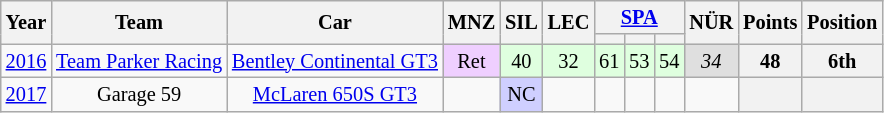<table class="wikitable" style="font-size: 85%; text-align:center;">
<tr>
<th rowspan=2>Year</th>
<th rowspan=2>Team</th>
<th rowspan=2>Car</th>
<th rowspan=2>MNZ<br></th>
<th rowspan=2>SIL<br></th>
<th rowspan=2>LEC<br></th>
<th colspan=3><a href='#'>SPA</a><br></th>
<th rowspan=2>NÜR<br></th>
<th rowspan=2>Points</th>
<th rowspan=2>Position</th>
</tr>
<tr>
<th></th>
<th></th>
<th></th>
</tr>
<tr>
<td align="center"><a href='#'>2016</a></td>
<td align="center"><a href='#'>Team Parker Racing</a></td>
<td align="center"><a href='#'>Bentley Continental GT3</a></td>
<td style="background:#EFCFFF;">Ret</td>
<td style="background:#DFFFDF;">40</td>
<td style="background:#DFFFDF;">32</td>
<td style="background:#DFFFDF;">61</td>
<td style="background:#DFFFDF;">53</td>
<td style="background:#DFFFDF;">54</td>
<td style="background:#DFDFDF;"><em>34</em></td>
<th>48</th>
<th>6th</th>
</tr>
<tr>
<td align="center"><a href='#'>2017</a></td>
<td align="center">Garage 59</td>
<td align="center"><a href='#'>McLaren 650S GT3</a></td>
<td></td>
<td style="background:#CFCFFF;">NC</td>
<td></td>
<td></td>
<td></td>
<td></td>
<td></td>
<th></th>
<th></th>
</tr>
</table>
